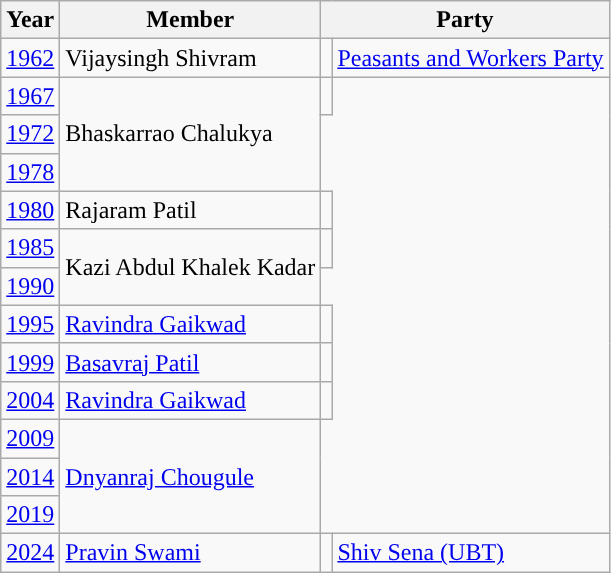<table class="wikitable">
<tr>
<th>Year</th>
<th>Member</th>
<th colspan="2">Party</th>
</tr>
<tr>
<td><a href='#'>1962</a></td>
<td>Vijaysingh Shivram</td>
<td style="background-color: "></td>
<td><a href='#'>Peasants and Workers Party</a></td>
</tr>
<tr>
<td><a href='#'>1967</a></td>
<td rowspan=3>Bhaskarrao Chalukya</td>
<td></td>
</tr>
<tr>
<td><a href='#'>1972</a></td>
</tr>
<tr>
<td><a href='#'>1978</a></td>
</tr>
<tr>
<td><a href='#'>1980</a></td>
<td>Rajaram Patil</td>
<td></td>
</tr>
<tr>
<td><a href='#'>1985</a></td>
<td rowspan=2>Kazi Abdul Khalek Kadar</td>
<td></td>
</tr>
<tr>
<td><a href='#'>1990</a></td>
</tr>
<tr>
<td><a href='#'>1995</a></td>
<td><a href='#'>Ravindra Gaikwad</a></td>
<td></td>
</tr>
<tr>
<td><a href='#'>1999</a></td>
<td><a href='#'>Basavraj Patil</a></td>
<td></td>
</tr>
<tr>
<td><a href='#'>2004</a></td>
<td><a href='#'>Ravindra Gaikwad</a></td>
<td></td>
</tr>
<tr>
<td><a href='#'>2009</a></td>
<td rowspan=3><a href='#'>Dnyanraj Chougule</a></td>
</tr>
<tr>
<td><a href='#'>2014</a></td>
</tr>
<tr>
<td><a href='#'>2019</a></td>
</tr>
<tr>
<td><a href='#'>2024</a></td>
<td><a href='#'>Pravin Swami</a></td>
<td style="background-color: "></td>
<td><a href='#'>Shiv Sena (UBT)</a></td>
</tr>
</table>
